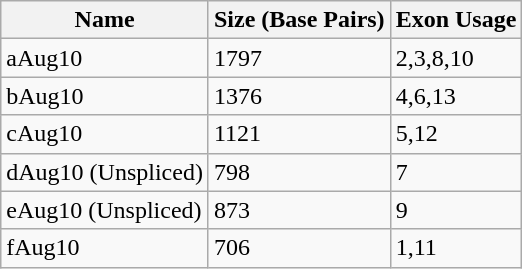<table class="wikitable">
<tr>
<th>Name</th>
<th>Size (Base Pairs)</th>
<th>Exon Usage</th>
</tr>
<tr>
<td>aAug10</td>
<td>1797</td>
<td>2,3,8,10</td>
</tr>
<tr>
<td>bAug10</td>
<td>1376</td>
<td>4,6,13</td>
</tr>
<tr>
<td>cAug10</td>
<td>1121</td>
<td>5,12</td>
</tr>
<tr>
<td>dAug10 (Unspliced)</td>
<td>798</td>
<td>7</td>
</tr>
<tr>
<td>eAug10 (Unspliced)</td>
<td>873</td>
<td>9</td>
</tr>
<tr>
<td>fAug10</td>
<td>706</td>
<td>1,11</td>
</tr>
</table>
